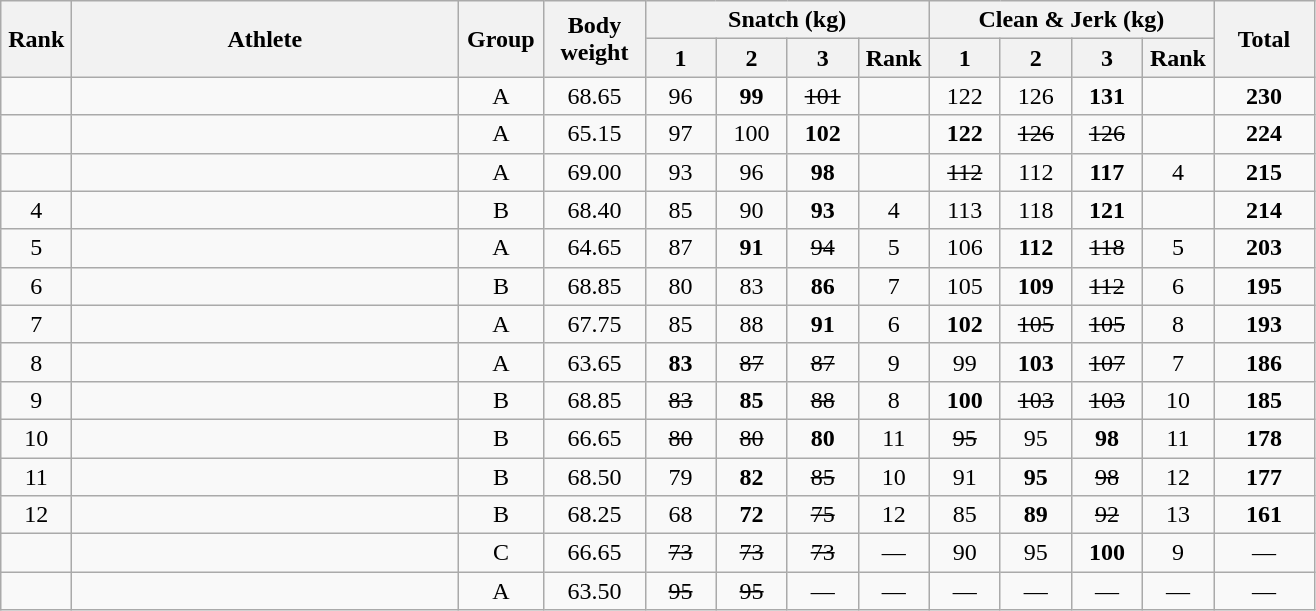<table class = "wikitable" style="text-align:center;">
<tr>
<th rowspan=2 width=40>Rank</th>
<th rowspan=2 width=250>Athlete</th>
<th rowspan=2 width=50>Group</th>
<th rowspan=2 width=60>Body weight</th>
<th colspan=4>Snatch (kg)</th>
<th colspan=4>Clean & Jerk (kg)</th>
<th rowspan=2 width=60>Total</th>
</tr>
<tr>
<th width=40>1</th>
<th width=40>2</th>
<th width=40>3</th>
<th width=40>Rank</th>
<th width=40>1</th>
<th width=40>2</th>
<th width=40>3</th>
<th width=40>Rank</th>
</tr>
<tr>
<td></td>
<td align=left></td>
<td>A</td>
<td>68.65</td>
<td>96</td>
<td><strong>99</strong></td>
<td><s>101</s></td>
<td></td>
<td>122</td>
<td>126</td>
<td><strong>131</strong></td>
<td></td>
<td><strong>230</strong></td>
</tr>
<tr>
<td></td>
<td align=left></td>
<td>A</td>
<td>65.15</td>
<td>97</td>
<td>100</td>
<td><strong>102</strong></td>
<td></td>
<td><strong>122</strong></td>
<td><s>126</s></td>
<td><s>126</s></td>
<td></td>
<td><strong>224</strong></td>
</tr>
<tr>
<td></td>
<td align=left></td>
<td>A</td>
<td>69.00</td>
<td>93</td>
<td>96</td>
<td><strong>98</strong></td>
<td></td>
<td><s>112</s></td>
<td>112</td>
<td><strong>117</strong></td>
<td>4</td>
<td><strong>215</strong></td>
</tr>
<tr>
<td>4</td>
<td align=left></td>
<td>B</td>
<td>68.40</td>
<td>85</td>
<td>90</td>
<td><strong>93</strong></td>
<td>4</td>
<td>113</td>
<td>118</td>
<td><strong>121</strong></td>
<td></td>
<td><strong>214</strong></td>
</tr>
<tr>
<td>5</td>
<td align=left></td>
<td>A</td>
<td>64.65</td>
<td>87</td>
<td><strong>91</strong></td>
<td><s>94</s></td>
<td>5</td>
<td>106</td>
<td><strong>112</strong></td>
<td><s>118</s></td>
<td>5</td>
<td><strong>203</strong></td>
</tr>
<tr>
<td>6</td>
<td align=left></td>
<td>B</td>
<td>68.85</td>
<td>80</td>
<td>83</td>
<td><strong>86</strong></td>
<td>7</td>
<td>105</td>
<td><strong>109</strong></td>
<td><s>112</s></td>
<td>6</td>
<td><strong>195</strong></td>
</tr>
<tr>
<td>7</td>
<td align=left></td>
<td>A</td>
<td>67.75</td>
<td>85</td>
<td>88</td>
<td><strong>91</strong></td>
<td>6</td>
<td><strong>102</strong></td>
<td><s>105</s></td>
<td><s>105</s></td>
<td>8</td>
<td><strong>193</strong></td>
</tr>
<tr>
<td>8</td>
<td align=left></td>
<td>A</td>
<td>63.65</td>
<td><strong>83</strong></td>
<td><s>87</s></td>
<td><s>87</s></td>
<td>9</td>
<td>99</td>
<td><strong>103</strong></td>
<td><s>107</s></td>
<td>7</td>
<td><strong>186</strong></td>
</tr>
<tr>
<td>9</td>
<td align=left></td>
<td>B</td>
<td>68.85</td>
<td><s>83</s></td>
<td><strong>85</strong></td>
<td><s>88</s></td>
<td>8</td>
<td><strong>100</strong></td>
<td><s>103</s></td>
<td><s>103</s></td>
<td>10</td>
<td><strong>185</strong></td>
</tr>
<tr>
<td>10</td>
<td align=left></td>
<td>B</td>
<td>66.65</td>
<td><s>80</s></td>
<td><s>80</s></td>
<td><strong>80</strong></td>
<td>11</td>
<td><s>95</s></td>
<td>95</td>
<td><strong>98</strong></td>
<td>11</td>
<td><strong>178</strong></td>
</tr>
<tr>
<td>11</td>
<td align=left></td>
<td>B</td>
<td>68.50</td>
<td>79</td>
<td><strong>82</strong></td>
<td><s>85</s></td>
<td>10</td>
<td>91</td>
<td><strong>95</strong></td>
<td><s>98</s></td>
<td>12</td>
<td><strong>177</strong></td>
</tr>
<tr>
<td>12</td>
<td align=left></td>
<td>B</td>
<td>68.25</td>
<td>68</td>
<td><strong>72</strong></td>
<td><s>75</s></td>
<td>12</td>
<td>85</td>
<td><strong>89</strong></td>
<td><s>92</s></td>
<td>13</td>
<td><strong>161</strong></td>
</tr>
<tr>
<td></td>
<td align=left></td>
<td>C</td>
<td>66.65</td>
<td><s>73</s></td>
<td><s>73</s></td>
<td><s>73</s></td>
<td>—</td>
<td>90</td>
<td>95</td>
<td><strong>100</strong></td>
<td>9</td>
<td>—</td>
</tr>
<tr>
<td></td>
<td align=left></td>
<td>A</td>
<td>63.50</td>
<td><s>95</s></td>
<td><s>95</s></td>
<td>—</td>
<td>—</td>
<td>—</td>
<td>—</td>
<td>—</td>
<td>—</td>
<td>—</td>
</tr>
</table>
